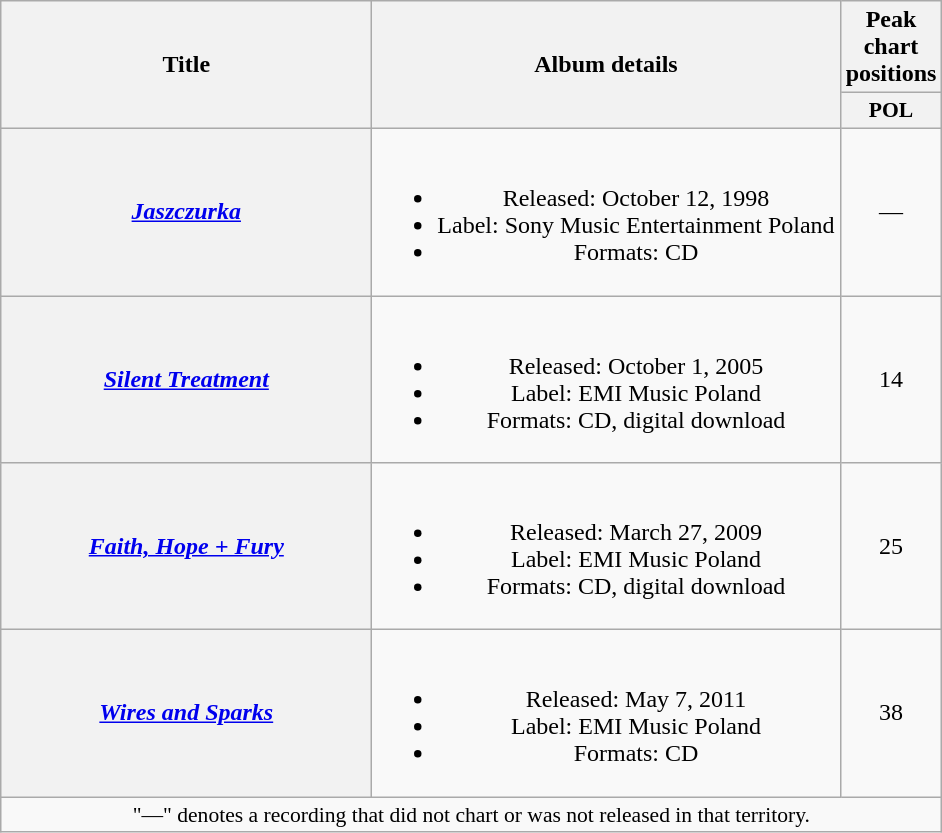<table class="wikitable plainrowheaders" style="text-align:center;">
<tr>
<th scope="col" rowspan="2" style="width:15em;">Title</th>
<th scope="col" rowspan="2">Album details</th>
<th scope="col" colspan="1">Peak chart positions</th>
</tr>
<tr>
<th scope="col" style="width:3em;font-size:90%;">POL<br></th>
</tr>
<tr>
<th scope="row"><em><a href='#'>Jaszczurka</a></em></th>
<td><br><ul><li>Released: October 12, 1998</li><li>Label: Sony Music Entertainment Poland</li><li>Formats: CD</li></ul></td>
<td>—</td>
</tr>
<tr>
<th scope="row"><em><a href='#'>Silent Treatment</a></em></th>
<td><br><ul><li>Released: October 1, 2005</li><li>Label: EMI Music Poland</li><li>Formats: CD, digital download</li></ul></td>
<td>14</td>
</tr>
<tr>
<th scope="row"><em><a href='#'>Faith, Hope + Fury</a></em></th>
<td><br><ul><li>Released: March 27, 2009</li><li>Label: EMI Music Poland</li><li>Formats: CD, digital download</li></ul></td>
<td>25</td>
</tr>
<tr>
<th scope="row"><em><a href='#'>Wires and Sparks</a></em></th>
<td><br><ul><li>Released: May 7, 2011</li><li>Label: EMI Music Poland</li><li>Formats: CD</li></ul></td>
<td>38</td>
</tr>
<tr>
<td colspan="20" style="font-size:90%">"—" denotes a recording that did not chart or was not released in that territory.</td>
</tr>
</table>
